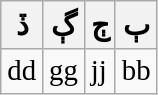<table class="wikitable" style="font-size:120%;">
<tr>
<th>ڏ</th>
<th>ڳ</th>
<th>ڄ</th>
<th>ٻ</th>
</tr>
<tr>
<td>dd</td>
<td>gg</td>
<td>jj</td>
<td>bb</td>
</tr>
</table>
